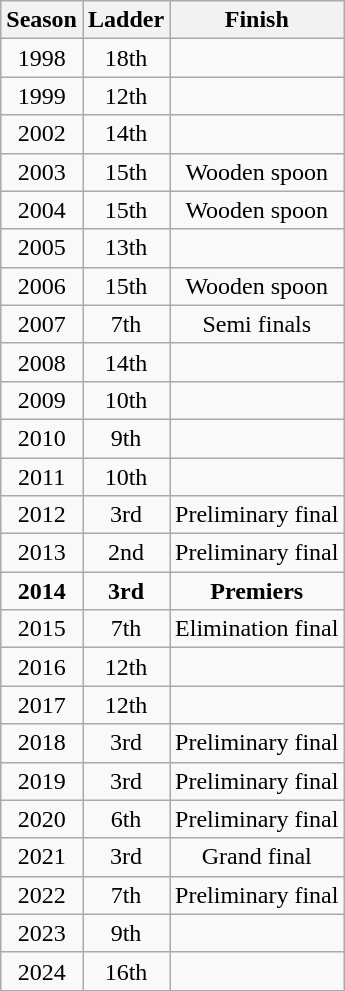<table class="wikitable" style="text-align:center;">
<tr>
<th>Season</th>
<th>Ladder</th>
<th>Finish</th>
</tr>
<tr>
<td>1998</td>
<td>18th</td>
<td></td>
</tr>
<tr>
<td>1999</td>
<td>12th</td>
<td></td>
</tr>
<tr>
<td>2002</td>
<td>14th</td>
<td></td>
</tr>
<tr>
<td>2003</td>
<td>15th</td>
<td>Wooden spoon</td>
</tr>
<tr>
<td>2004</td>
<td>15th</td>
<td>Wooden spoon</td>
</tr>
<tr>
<td>2005</td>
<td>13th</td>
<td></td>
</tr>
<tr>
<td>2006</td>
<td>15th</td>
<td>Wooden spoon</td>
</tr>
<tr>
<td>2007</td>
<td>7th</td>
<td>Semi finals</td>
</tr>
<tr>
<td>2008</td>
<td>14th</td>
<td></td>
</tr>
<tr>
<td>2009</td>
<td>10th</td>
<td></td>
</tr>
<tr>
<td>2010</td>
<td>9th</td>
<td></td>
</tr>
<tr>
<td>2011</td>
<td>10th</td>
<td></td>
</tr>
<tr>
<td>2012</td>
<td>3rd</td>
<td>Preliminary final</td>
</tr>
<tr>
<td>2013</td>
<td>2nd</td>
<td>Preliminary final</td>
</tr>
<tr>
<td><strong>2014</strong></td>
<td><strong>3rd</strong></td>
<td><strong>Premiers</strong></td>
</tr>
<tr>
<td>2015</td>
<td>7th</td>
<td>Elimination final</td>
</tr>
<tr>
<td>2016</td>
<td>12th</td>
<td></td>
</tr>
<tr>
<td>2017</td>
<td>12th</td>
<td></td>
</tr>
<tr>
<td>2018</td>
<td>3rd</td>
<td>Preliminary final</td>
</tr>
<tr>
<td>2019</td>
<td>3rd</td>
<td>Preliminary final</td>
</tr>
<tr>
<td>2020</td>
<td>6th</td>
<td>Preliminary final</td>
</tr>
<tr>
<td>2021</td>
<td>3rd</td>
<td>Grand final</td>
</tr>
<tr>
<td>2022</td>
<td>7th</td>
<td>Preliminary final</td>
</tr>
<tr>
<td>2023</td>
<td>9th</td>
<td></td>
</tr>
<tr>
<td>2024</td>
<td>16th</td>
<td></td>
</tr>
</table>
